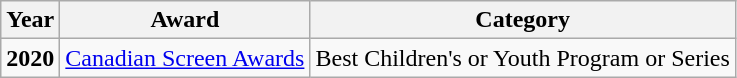<table class="wikitable">
<tr>
<th>Year</th>
<th>Award</th>
<th>Category</th>
</tr>
<tr>
<td><strong>2020</strong></td>
<td><a href='#'>Canadian Screen Awards</a></td>
<td>Best Children's or Youth Program or Series</td>
</tr>
</table>
